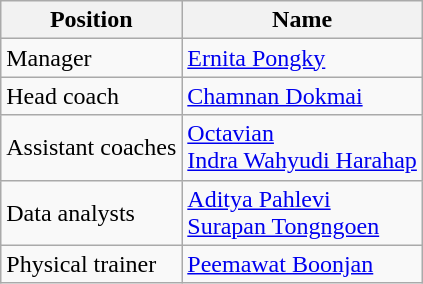<table class="wikitable">
<tr>
<th>Position</th>
<th>Name</th>
</tr>
<tr>
<td>Manager</td>
<td> <a href='#'>Ernita Pongky</a></td>
</tr>
<tr>
<td>Head coach</td>
<td> <a href='#'>Chamnan Dokmai</a></td>
</tr>
<tr>
<td>Assistant coaches</td>
<td> <a href='#'>Octavian</a><br> <a href='#'>Indra Wahyudi Harahap</a></td>
</tr>
<tr>
<td>Data analysts</td>
<td> <a href='#'>Aditya Pahlevi</a><br> <a href='#'>Surapan Tongngoen</a></td>
</tr>
<tr>
<td>Physical trainer</td>
<td> <a href='#'>Peemawat Boonjan</a></td>
</tr>
</table>
